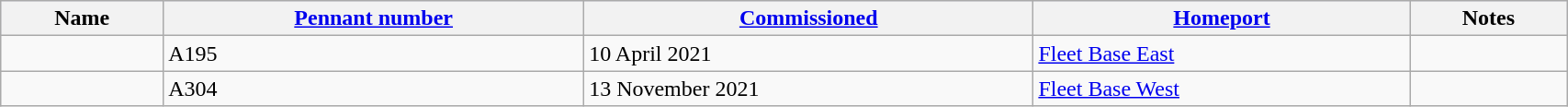<table class="wikitable" width=90% style="text-align: left">
<tr bgcolor=lavender>
<th>Name</th>
<th><a href='#'>Pennant number</a></th>
<th><a href='#'>Commissioned</a></th>
<th><a href='#'>Homeport</a></th>
<th>Notes</th>
</tr>
<tr>
<td valign=top></td>
<td>A195</td>
<td>10 April 2021</td>
<td><a href='#'>Fleet Base East</a></td>
<td></td>
</tr>
<tr>
<td></td>
<td>A304</td>
<td>13 November 2021</td>
<td><a href='#'>Fleet Base West</a></td>
<td></td>
</tr>
</table>
